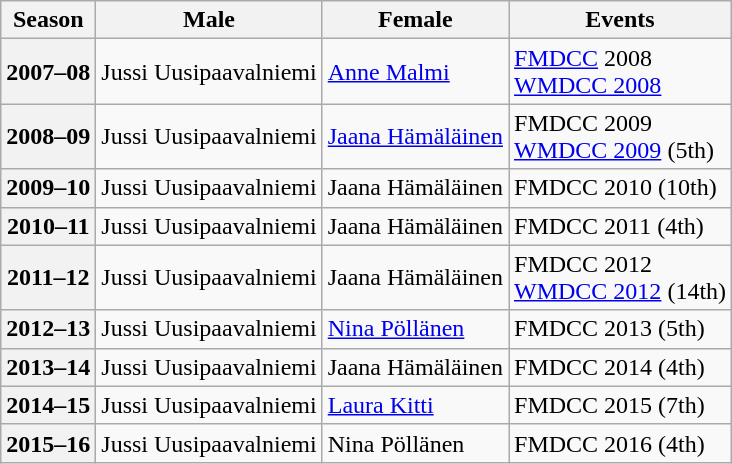<table class="wikitable">
<tr>
<th scope="col">Season</th>
<th scope="col">Male</th>
<th scope="col">Female</th>
<th scope="col">Events</th>
</tr>
<tr>
<th scope="row">2007–08</th>
<td>Jussi Uusipaavalniemi</td>
<td><a href='#'>Anne Malmi</a></td>
<td><a href='#'>FMDCC</a> 2008 <br><a href='#'>WMDCC 2008</a> </td>
</tr>
<tr>
<th scope="row">2008–09</th>
<td>Jussi Uusipaavalniemi</td>
<td><a href='#'>Jaana Hämäläinen</a></td>
<td>FMDCC 2009 <br><a href='#'>WMDCC 2009</a> (5th)</td>
</tr>
<tr>
<th scope="row">2009–10</th>
<td>Jussi Uusipaavalniemi</td>
<td>Jaana Hämäläinen</td>
<td>FMDCC 2010 (10th)</td>
</tr>
<tr>
<th scope="row">2010–11</th>
<td>Jussi Uusipaavalniemi</td>
<td>Jaana Hämäläinen</td>
<td>FMDCC 2011 (4th)</td>
</tr>
<tr>
<th scope="row">2011–12</th>
<td>Jussi Uusipaavalniemi</td>
<td>Jaana Hämäläinen</td>
<td>FMDCC 2012 <br><a href='#'>WMDCC 2012</a> (14th)</td>
</tr>
<tr>
<th scope="row">2012–13</th>
<td>Jussi Uusipaavalniemi</td>
<td><a href='#'>Nina Pöllänen</a></td>
<td>FMDCC 2013 (5th)</td>
</tr>
<tr>
<th scope="row">2013–14</th>
<td>Jussi Uusipaavalniemi</td>
<td>Jaana Hämäläinen</td>
<td>FMDCC 2014 (4th)</td>
</tr>
<tr>
<th scope="row">2014–15</th>
<td>Jussi Uusipaavalniemi</td>
<td><a href='#'>Laura Kitti</a></td>
<td>FMDCC 2015 (7th)</td>
</tr>
<tr>
<th scope="row">2015–16</th>
<td>Jussi Uusipaavalniemi</td>
<td>Nina Pöllänen</td>
<td>FMDCC 2016 (4th)</td>
</tr>
</table>
